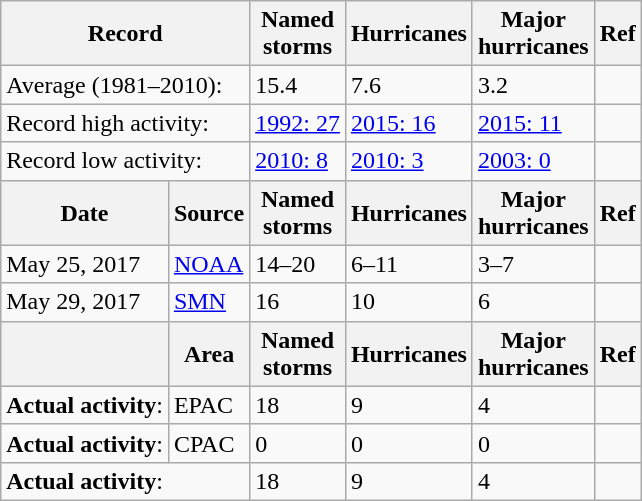<table class="wikitable" style="float:right">
<tr>
<th colspan=2>Record</th>
<th>Named<br>storms</th>
<th>Hurricanes</th>
<th>Major<br>hurricanes</th>
<th>Ref</th>
</tr>
<tr>
<td colspan=2>Average (1981–2010):</td>
<td>15.4</td>
<td>7.6</td>
<td>3.2</td>
<td></td>
</tr>
<tr>
<td colspan=2>Record high activity:</td>
<td><a href='#'>1992: 27</a></td>
<td><a href='#'>2015: 16</a></td>
<td><a href='#'>2015: 11</a></td>
<td></td>
</tr>
<tr>
<td colspan=2>Record low activity:</td>
<td><a href='#'>2010: 8</a></td>
<td><a href='#'>2010: 3</a></td>
<td><a href='#'>2003: 0</a></td>
<td></td>
</tr>
<tr>
<th>Date</th>
<th>Source</th>
<th>Named<br>storms</th>
<th>Hurricanes</th>
<th>Major<br>hurricanes</th>
<th>Ref</th>
</tr>
<tr>
<td>May 25, 2017</td>
<td><a href='#'>NOAA</a></td>
<td>14–20</td>
<td>6–11</td>
<td>3–7</td>
<td></td>
</tr>
<tr>
<td>May 29, 2017</td>
<td><a href='#'>SMN</a></td>
<td>16</td>
<td>10</td>
<td>6</td>
<td></td>
</tr>
<tr>
<th></th>
<th>Area</th>
<th>Named<br>storms</th>
<th>Hurricanes</th>
<th>Major<br>hurricanes</th>
<th>Ref</th>
</tr>
<tr>
<td><strong>Actual activity</strong>:</td>
<td>EPAC</td>
<td>18</td>
<td>9</td>
<td>4</td>
<td></td>
</tr>
<tr>
<td><strong>Actual activity</strong>:</td>
<td>CPAC</td>
<td>0</td>
<td>0</td>
<td>0</td>
<td></td>
</tr>
<tr>
<td colspan="2"><strong>Actual activity</strong>:</td>
<td>18</td>
<td>9</td>
<td>4</td>
<td></td>
</tr>
</table>
